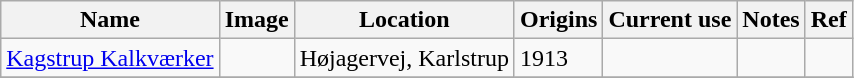<table class="wikitable sortable">
<tr>
<th>Name</th>
<th>Image</th>
<th>Location</th>
<th>Origins</th>
<th>Current use</th>
<th>Notes</th>
<th>Ref</th>
</tr>
<tr>
<td><a href='#'>Kagstrup Kalkværker</a></td>
<td></td>
<td>Højagervej, Karlstrup</td>
<td>1913</td>
<td></td>
<td></td>
<td></td>
</tr>
<tr>
</tr>
</table>
